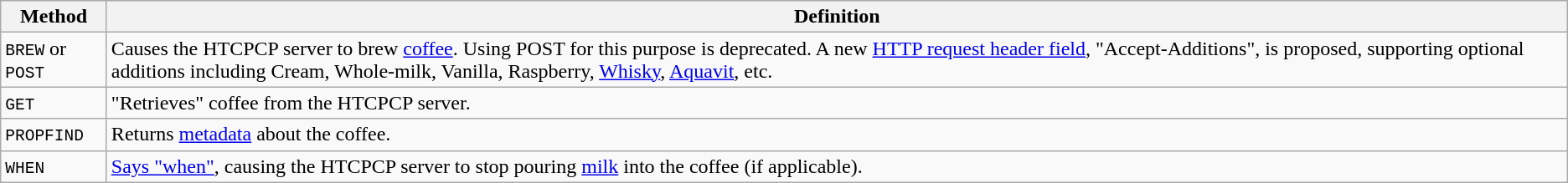<table class="wikitable">
<tr>
<th>Method</th>
<th>Definition</th>
</tr>
<tr>
<td valign=top><code>BREW</code> or <code>POST</code></td>
<td>Causes the HTCPCP server to brew <a href='#'>coffee</a>. Using POST for this purpose is deprecated. A new <a href='#'>HTTP request header field</a>, "Accept-Additions", is proposed, supporting optional additions including Cream, Whole-milk, Vanilla, Raspberry, <a href='#'>Whisky</a>, <a href='#'>Aquavit</a>, etc.</td>
</tr>
<tr valign=top>
<td><code>GET</code></td>
<td>"Retrieves" coffee from the HTCPCP server.</td>
</tr>
<tr valign=top>
<td><code>PROPFIND</code></td>
<td>Returns <a href='#'>metadata</a> about the coffee.</td>
</tr>
<tr valign=top>
<td><code>WHEN</code></td>
<td><a href='#'>Says "when"</a>, causing the HTCPCP server to stop pouring <a href='#'>milk</a> into the coffee (if applicable).</td>
</tr>
</table>
